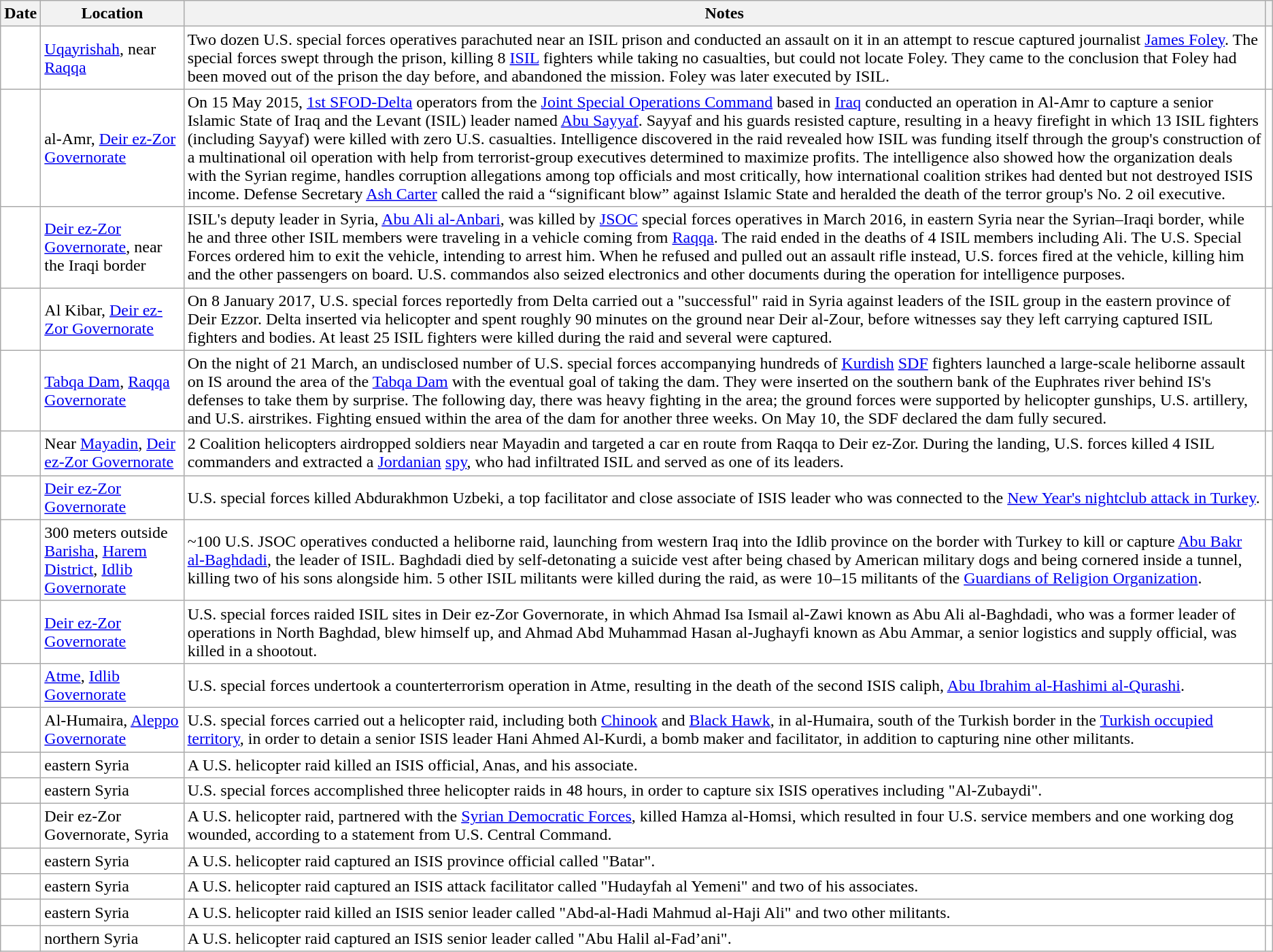<table class="sortable wikitable" style="background:white; text-align:left;">
<tr>
<th>Date</th>
<th>Location</th>
<th>Notes</th>
<th></th>
</tr>
<tr>
<td></td>
<td><a href='#'>Uqayrishah</a>, near <a href='#'>Raqqa</a></td>
<td> Two dozen U.S. special forces operatives parachuted near an ISIL prison and conducted an assault on it in an attempt to rescue captured journalist <a href='#'>James Foley</a>. The special forces swept through the prison, killing 8 <a href='#'>ISIL</a> fighters while taking no casualties, but could not locate Foley. They came to the conclusion that Foley had been moved out of the prison the day before, and abandoned the mission. Foley was later executed by ISIL.</td>
<td></td>
</tr>
<tr>
<td></td>
<td>al-Amr, <a href='#'>Deir ez-Zor Governorate</a></td>
<td> On 15 May 2015, <a href='#'>1st SFOD-Delta</a> operators from the <a href='#'>Joint Special Operations Command</a> based in <a href='#'>Iraq</a> conducted an operation in Al-Amr to capture a senior Islamic State of Iraq and the Levant (ISIL) leader named <a href='#'>Abu Sayyaf</a>. Sayyaf and his guards resisted capture, resulting in a heavy firefight in which 13 ISIL fighters (including Sayyaf) were killed with zero U.S. casualties. Intelligence discovered in the raid revealed how ISIL was funding itself through the group's construction of a multinational oil operation with help from terrorist-group executives determined to maximize profits. The intelligence also showed how the organization deals with the Syrian regime, handles corruption allegations among top officials and most critically, how international coalition strikes had dented but not destroyed ISIS income. Defense Secretary <a href='#'>Ash Carter</a> called the raid a “significant blow” against Islamic State and heralded the death of the terror group's No. 2 oil executive.</td>
<td></td>
</tr>
<tr>
<td></td>
<td><a href='#'>Deir ez-Zor Governorate</a>, near the Iraqi border</td>
<td>ISIL's deputy leader in Syria, <a href='#'>Abu Ali al-Anbari</a>, was killed by <a href='#'>JSOC</a> special forces operatives in March 2016, in eastern Syria near the Syrian–Iraqi border, while he and three other ISIL members were traveling in a vehicle coming from <a href='#'>Raqqa</a>. The raid ended in the deaths of 4 ISIL members including Ali. The U.S. Special Forces ordered him to exit the vehicle, intending to arrest him. When he refused and pulled out an assault rifle instead, U.S. forces fired at the vehicle, killing him and the other passengers on board. U.S. commandos also seized electronics and other documents during the operation for intelligence purposes.</td>
<td></td>
</tr>
<tr>
<td></td>
<td>Al Kibar, <a href='#'>Deir ez-Zor Governorate</a></td>
<td>On 8 January 2017, U.S. special forces reportedly from Delta carried out a "successful" raid in Syria against leaders of the ISIL group in the eastern province of Deir Ezzor. Delta inserted via helicopter and spent roughly 90 minutes on the ground near Deir al-Zour, before witnesses say they left carrying captured ISIL fighters and bodies. At least 25 ISIL fighters were killed during the raid and several were captured.</td>
<td></td>
</tr>
<tr>
<td></td>
<td><a href='#'>Tabqa Dam</a>, <a href='#'>Raqqa Governorate</a></td>
<td>On the night of 21 March, an undisclosed number of U.S. special forces accompanying hundreds of <a href='#'>Kurdish</a> <a href='#'>SDF</a> fighters launched a large-scale heliborne assault on IS around the area of the <a href='#'>Tabqa Dam</a> with the eventual goal of taking the dam. They were inserted on the southern bank of the Euphrates river behind IS's defenses to take them by surprise. The following day, there was heavy fighting in the area; the ground forces were supported by helicopter gunships, U.S. artillery, and U.S. airstrikes. Fighting ensued within the area of the dam for another three weeks. On May 10, the SDF declared the dam fully secured.</td>
<td></td>
</tr>
<tr>
<td></td>
<td>Near <a href='#'>Mayadin</a>, <a href='#'>Deir ez-Zor Governorate</a></td>
<td>2 Coalition helicopters airdropped soldiers near Mayadin and targeted a car en route from Raqqa to Deir ez-Zor. During the landing, U.S. forces killed 4 ISIL commanders and extracted a <a href='#'>Jordanian</a> <a href='#'>spy</a>, who had infiltrated ISIL and served as one of its leaders.</td>
<td></td>
</tr>
<tr>
<td></td>
<td><a href='#'>Deir ez-Zor Governorate</a></td>
<td>U.S. special forces killed Abdurakhmon Uzbeki, a top facilitator and close associate of ISIS leader who was connected to the <a href='#'>New Year's nightclub attack in Turkey</a>.</td>
<td></td>
</tr>
<tr>
<td></td>
<td>300 meters outside <a href='#'>Barisha</a>, <a href='#'>Harem District</a>, <a href='#'>Idlib Governorate</a></td>
<td> ~100 U.S. JSOC operatives conducted a heliborne raid, launching from western Iraq into the Idlib province on the border with Turkey to kill or capture <a href='#'>Abu Bakr al-Baghdadi</a>, the leader of ISIL. Baghdadi died by self-detonating a suicide vest after being chased by American military dogs and being cornered inside a tunnel, killing two of his sons alongside him. 5 other ISIL militants were killed during the raid, as were 10–15 militants of the <a href='#'>Guardians of Religion Organization</a>.</td>
<td></td>
</tr>
<tr>
<td></td>
<td><a href='#'>Deir ez-Zor Governorate</a></td>
<td>U.S. special forces raided ISIL sites in Deir ez-Zor Governorate, in which Ahmad Isa Ismail al-Zawi known as Abu Ali al-Baghdadi, who was a former leader of operations in North Baghdad, blew himself up, and Ahmad Abd Muhammad Hasan al-Jughayfi known as Abu Ammar, a senior logistics and supply official, was killed in a shootout.</td>
<td></td>
</tr>
<tr>
<td></td>
<td><a href='#'>Atme</a>, <a href='#'>Idlib Governorate</a></td>
<td>U.S. special forces undertook a counterterrorism operation in Atme, resulting in the death of the second ISIS caliph, <a href='#'>Abu Ibrahim al-Hashimi al-Qurashi</a>.</td>
<td></td>
</tr>
<tr>
<td></td>
<td>Al-Humaira, <a href='#'>Aleppo Governorate</a></td>
<td>U.S. special forces carried out a helicopter raid, including both <a href='#'>Chinook</a> and <a href='#'>Black Hawk</a>, in al-Humaira, south of the Turkish border in the <a href='#'>Turkish occupied territory</a>, in order to detain a senior ISIS leader Hani Ahmed Al-Kurdi, a bomb maker and facilitator, in addition to capturing nine other militants.</td>
<td></td>
</tr>
<tr>
<td></td>
<td>eastern Syria</td>
<td>A U.S. helicopter raid killed an ISIS official, Anas, and his associate.</td>
<td></td>
</tr>
<tr>
<td></td>
<td>eastern Syria</td>
<td>U.S. special forces accomplished three helicopter raids in 48 hours, in order to capture six ISIS operatives including "Al-Zubaydi".</td>
<td></td>
</tr>
<tr>
<td></td>
<td>Deir ez-Zor Governorate, Syria</td>
<td>A U.S. helicopter raid, partnered with the <a href='#'>Syrian Democratic Forces</a>, killed Hamza al-Homsi, which resulted in four U.S. service members and one working dog wounded, according to a statement from U.S. Central Command.</td>
<td></td>
</tr>
<tr>
<td></td>
<td>eastern Syria</td>
<td>A U.S. helicopter raid captured an ISIS province official called "Batar".</td>
<td></td>
</tr>
<tr>
<td></td>
<td>eastern Syria</td>
<td>A U.S. helicopter raid captured an ISIS attack facilitator called "Hudayfah al Yemeni" and two of his associates.</td>
<td></td>
</tr>
<tr>
<td></td>
<td>eastern Syria</td>
<td>A U.S. helicopter raid killed an ISIS senior leader called "Abd-al-Hadi Mahmud al-Haji Ali" and two other militants.</td>
<td></td>
</tr>
<tr>
<td></td>
<td>northern Syria</td>
<td>A U.S. helicopter raid captured an ISIS senior leader called "Abu Halil al-Fad’ani".</td>
<td></td>
</tr>
</table>
